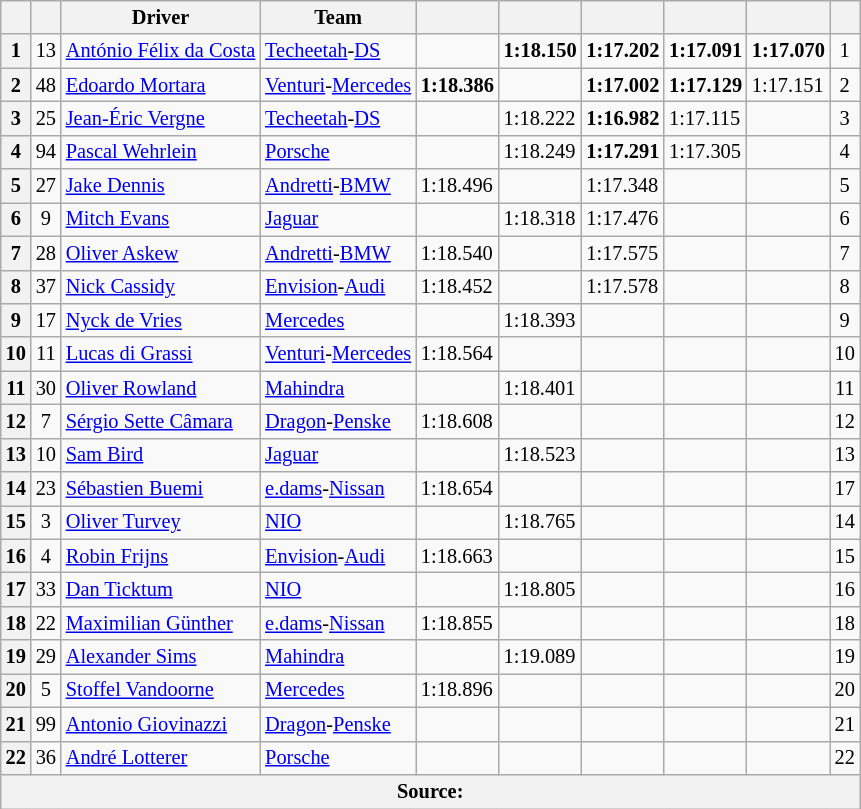<table class="wikitable sortable" style="font-size: 85%">
<tr>
<th scope="col"></th>
<th scope="col"></th>
<th scope="col">Driver</th>
<th scope="col">Team</th>
<th scope="col"></th>
<th scope="col"></th>
<th scope="col"></th>
<th scope="col"></th>
<th scope="col"></th>
<th scope="col"></th>
</tr>
<tr>
<th scope="row">1</th>
<td align="center">13</td>
<td data-sort-value="DAC"> <a href='#'>António Félix da Costa</a></td>
<td><a href='#'>Techeetah</a>-<a href='#'>DS</a></td>
<td></td>
<td><strong>1:18.150</strong></td>
<td><strong>1:17.202</strong></td>
<td><strong>1:17.091</strong></td>
<td><strong>1:17.070</strong></td>
<td align="center">1</td>
</tr>
<tr>
<th scope="row">2</th>
<td align="center">48</td>
<td data-sort-value="MOR"> <a href='#'>Edoardo Mortara</a></td>
<td><a href='#'>Venturi</a>-<a href='#'>Mercedes</a></td>
<td><strong>1:18.386</strong></td>
<td></td>
<td><strong>1:17.002</strong></td>
<td><strong>1:17.129</strong></td>
<td>1:17.151</td>
<td align="center">2</td>
</tr>
<tr>
<th scope="row">3</th>
<td align="center">25</td>
<td data-sort-value="JEV"> <a href='#'>Jean-Éric Vergne</a></td>
<td><a href='#'>Techeetah</a>-<a href='#'>DS</a></td>
<td></td>
<td>1:18.222</td>
<td><strong>1:16.982</strong></td>
<td>1:17.115</td>
<td></td>
<td align="center">3</td>
</tr>
<tr>
<th scope="row">4</th>
<td align="center">94</td>
<td data-sort-value="WEH"> <a href='#'>Pascal Wehrlein</a></td>
<td><a href='#'>Porsche</a></td>
<td></td>
<td>1:18.249</td>
<td><strong>1:17.291</strong></td>
<td>1:17.305</td>
<td></td>
<td align="center">4</td>
</tr>
<tr>
<th scope="row">5</th>
<td align="center">27</td>
<td data-sort-value="DEN"> <a href='#'>Jake Dennis</a></td>
<td><a href='#'>Andretti</a>-<a href='#'>BMW</a></td>
<td>1:18.496</td>
<td></td>
<td>1:17.348</td>
<td></td>
<td></td>
<td align="center">5</td>
</tr>
<tr>
<th scope="row">6</th>
<td align="center">9</td>
<td data-sort-value="EVA"> <a href='#'>Mitch Evans</a></td>
<td><a href='#'>Jaguar</a></td>
<td></td>
<td>1:18.318</td>
<td>1:17.476</td>
<td></td>
<td></td>
<td align="center">6</td>
</tr>
<tr>
<th scope="row">7</th>
<td align="center">28</td>
<td data-sort-value="ASK"> <a href='#'>Oliver Askew</a></td>
<td><a href='#'>Andretti</a>-<a href='#'>BMW</a></td>
<td>1:18.540</td>
<td></td>
<td>1:17.575</td>
<td></td>
<td></td>
<td align="center">7</td>
</tr>
<tr>
<th scope="row">8</th>
<td align="center">37</td>
<td data-sort-value="CAS"> <a href='#'>Nick Cassidy</a></td>
<td><a href='#'>Envision</a>-<a href='#'>Audi</a></td>
<td>1:18.452</td>
<td></td>
<td>1:17.578</td>
<td></td>
<td></td>
<td align="center">8</td>
</tr>
<tr>
<th scope="row">9</th>
<td align="center">17</td>
<td data-sort-value="DEV"> <a href='#'>Nyck de Vries</a></td>
<td><a href='#'>Mercedes</a></td>
<td></td>
<td>1:18.393</td>
<td></td>
<td></td>
<td></td>
<td align="center">9</td>
</tr>
<tr>
<th scope="row">10</th>
<td align="center">11</td>
<td data-sort-value="DIG"> <a href='#'>Lucas di Grassi</a></td>
<td><a href='#'>Venturi</a>-<a href='#'>Mercedes</a></td>
<td>1:18.564</td>
<td></td>
<td></td>
<td></td>
<td></td>
<td align="center">10</td>
</tr>
<tr>
<th scope="row">11</th>
<td align="center">30</td>
<td data-sort-value="ROW"> <a href='#'>Oliver Rowland</a></td>
<td><a href='#'>Mahindra</a></td>
<td></td>
<td>1:18.401</td>
<td></td>
<td></td>
<td></td>
<td align="center">11</td>
</tr>
<tr>
<th scope="row">12</th>
<td align="center">7</td>
<td data-sort-value="SET"> <a href='#'>Sérgio Sette Câmara</a></td>
<td><a href='#'>Dragon</a>-<a href='#'>Penske</a></td>
<td>1:18.608</td>
<td></td>
<td></td>
<td></td>
<td></td>
<td align="center">12</td>
</tr>
<tr>
<th scope="row">13</th>
<td align="center">10</td>
<td data-sort-value="BIR"> <a href='#'>Sam Bird</a></td>
<td><a href='#'>Jaguar</a></td>
<td></td>
<td>1:18.523</td>
<td></td>
<td></td>
<td></td>
<td align="center">13</td>
</tr>
<tr>
<th scope="row">14</th>
<td align="center">23</td>
<td data-sort-value="BUE"> <a href='#'>Sébastien Buemi</a></td>
<td><a href='#'>e.dams</a>-<a href='#'>Nissan</a></td>
<td>1:18.654</td>
<td></td>
<td></td>
<td></td>
<td></td>
<td align="center">17</td>
</tr>
<tr>
<th scope="row">15</th>
<td align="center">3</td>
<td data-sort-value="TUR"> <a href='#'>Oliver Turvey</a></td>
<td><a href='#'>NIO</a></td>
<td></td>
<td>1:18.765</td>
<td></td>
<td></td>
<td></td>
<td align="center">14</td>
</tr>
<tr>
<th scope="row">16</th>
<td align="center">4</td>
<td data-sort-value="FRI"> <a href='#'>Robin Frijns</a></td>
<td><a href='#'>Envision</a>-<a href='#'>Audi</a></td>
<td>1:18.663</td>
<td></td>
<td></td>
<td></td>
<td></td>
<td align="center">15</td>
</tr>
<tr>
<th scope="row">17</th>
<td align="center">33</td>
<td data-sort-value="TIC"> <a href='#'>Dan Ticktum</a></td>
<td><a href='#'>NIO</a></td>
<td></td>
<td>1:18.805</td>
<td></td>
<td></td>
<td></td>
<td align="center">16</td>
</tr>
<tr>
<th scope="row">18</th>
<td align="center">22</td>
<td data-sort-value="GUE"> <a href='#'>Maximilian Günther</a></td>
<td><a href='#'>e.dams</a>-<a href='#'>Nissan</a></td>
<td>1:18.855</td>
<td></td>
<td></td>
<td></td>
<td></td>
<td align="center">18</td>
</tr>
<tr>
<th scope="row">19</th>
<td align="center">29</td>
<td data-sort-value="SIM"> <a href='#'>Alexander Sims</a></td>
<td><a href='#'>Mahindra</a></td>
<td></td>
<td>1:19.089</td>
<td></td>
<td></td>
<td></td>
<td align="center">19</td>
</tr>
<tr>
<th scope="row">20</th>
<td align="center">5</td>
<td data-sort-value="VAN"> <a href='#'>Stoffel Vandoorne</a></td>
<td><a href='#'>Mercedes</a></td>
<td>1:18.896</td>
<td></td>
<td></td>
<td></td>
<td></td>
<td align="center">20</td>
</tr>
<tr>
<th scope="row">21</th>
<td align="center">99</td>
<td data-sort-value="GIO"> <a href='#'>Antonio Giovinazzi</a></td>
<td><a href='#'>Dragon</a>-<a href='#'>Penske</a></td>
<td></td>
<td></td>
<td></td>
<td></td>
<td></td>
<td align="center">21</td>
</tr>
<tr>
<th scope="row">22</th>
<td align="center">36</td>
<td data-sort-value="LOT"> <a href='#'>André Lotterer</a></td>
<td><a href='#'>Porsche</a></td>
<td></td>
<td></td>
<td></td>
<td></td>
<td></td>
<td align="center">22</td>
</tr>
<tr>
<th colspan="10">Source:</th>
</tr>
</table>
